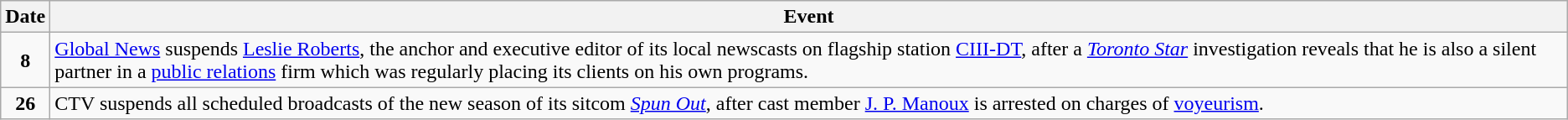<table class="wikitable">
<tr>
<th>Date</th>
<th>Event</th>
</tr>
<tr>
<td style="text-align:center;"><strong>8</strong></td>
<td><a href='#'>Global News</a> suspends <a href='#'>Leslie Roberts</a>, the anchor and executive editor of its local newscasts on flagship station <a href='#'>CIII-DT</a>, after a <em><a href='#'>Toronto Star</a></em> investigation reveals that he is also a silent partner in a <a href='#'>public relations</a> firm which was regularly placing its clients on his own programs.</td>
</tr>
<tr>
<td style="text-align:center;"><strong>26</strong></td>
<td>CTV suspends all scheduled broadcasts of the new season of its sitcom <em><a href='#'>Spun Out</a></em>, after cast member <a href='#'>J. P. Manoux</a> is arrested on charges of <a href='#'>voyeurism</a>.</td>
</tr>
</table>
